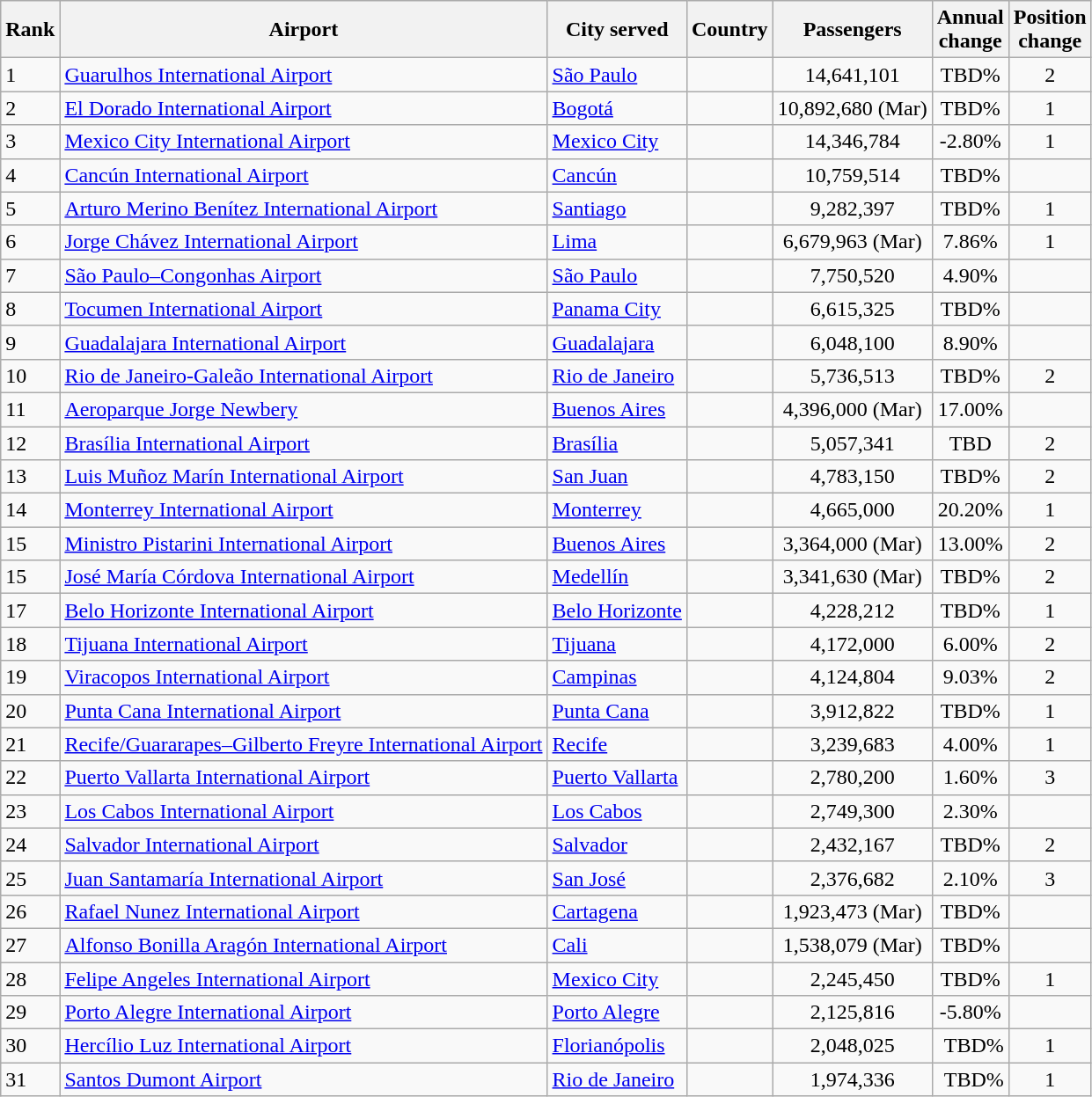<table class="wikitable sortable">
<tr>
<th>Rank</th>
<th>Airport</th>
<th>City served</th>
<th>Country</th>
<th>Passengers</th>
<th>Annual<br>change</th>
<th>Position<br>change</th>
</tr>
<tr>
<td>1</td>
<td><a href='#'>Guarulhos International Airport</a></td>
<td><a href='#'>São Paulo</a></td>
<td></td>
<td align="center">14,641,101</td>
<td align="center">TBD%</td>
<td align="center">2</td>
</tr>
<tr>
<td>2</td>
<td><a href='#'>El Dorado International Airport</a></td>
<td><a href='#'>Bogotá</a></td>
<td></td>
<td align="center">10,892,680 (Mar)</td>
<td align="center">TBD%</td>
<td align="center">1</td>
</tr>
<tr>
<td>3</td>
<td><a href='#'>Mexico City International Airport</a></td>
<td><a href='#'>Mexico City</a></td>
<td></td>
<td align="center">14,346,784</td>
<td align="center">-2.80%</td>
<td align="center">1</td>
</tr>
<tr>
<td>4</td>
<td><a href='#'>Cancún International Airport</a></td>
<td><a href='#'>Cancún</a></td>
<td></td>
<td align="center">10,759,514</td>
<td align="center">TBD%</td>
<td align="center"></td>
</tr>
<tr>
<td>5</td>
<td><a href='#'>Arturo Merino Benítez International Airport</a></td>
<td><a href='#'>Santiago</a></td>
<td></td>
<td align="center">9,282,397</td>
<td align="center">TBD%</td>
<td align="center">1</td>
</tr>
<tr>
<td>6</td>
<td><a href='#'>Jorge Chávez International Airport</a></td>
<td><a href='#'>Lima</a></td>
<td></td>
<td align="center">6,679,963 (Mar)</td>
<td align="center">7.86%</td>
<td align="center">1</td>
</tr>
<tr>
<td>7</td>
<td><a href='#'>São Paulo–Congonhas Airport</a></td>
<td><a href='#'>São Paulo</a></td>
<td></td>
<td align="center">7,750,520</td>
<td align="center">4.90%</td>
<td align="center"></td>
</tr>
<tr>
<td>8</td>
<td><a href='#'>Tocumen International Airport</a></td>
<td><a href='#'>Panama City</a></td>
<td></td>
<td align="center">6,615,325</td>
<td align="center">TBD%</td>
<td align="center"></td>
</tr>
<tr>
<td>9</td>
<td><a href='#'>Guadalajara International Airport</a></td>
<td><a href='#'>Guadalajara</a></td>
<td></td>
<td align="center">6,048,100</td>
<td align="center">8.90%</td>
<td align="center"></td>
</tr>
<tr>
<td>10</td>
<td><a href='#'>Rio de Janeiro-Galeão International Airport</a></td>
<td><a href='#'>Rio de Janeiro</a></td>
<td></td>
<td align="center">5,736,513</td>
<td align="center">TBD%</td>
<td align="center">2</td>
</tr>
<tr>
<td>11</td>
<td><a href='#'>Aeroparque Jorge Newbery</a></td>
<td><a href='#'>Buenos Aires</a></td>
<td></td>
<td align="center">4,396,000 (Mar)</td>
<td align="center">17.00%</td>
<td align="center"></td>
</tr>
<tr>
<td>12</td>
<td><a href='#'>Brasília International Airport</a></td>
<td><a href='#'>Brasília</a></td>
<td></td>
<td align="center">5,057,341</td>
<td align="center">TBD</td>
<td align="center">2</td>
</tr>
<tr>
<td>13</td>
<td><a href='#'>Luis Muñoz Marín International Airport</a></td>
<td><a href='#'>San Juan</a></td>
<td></td>
<td align="center">4,783,150</td>
<td align="center">TBD%</td>
<td align="center">2</td>
</tr>
<tr>
<td>14</td>
<td><a href='#'>Monterrey International Airport</a></td>
<td><a href='#'>Monterrey</a></td>
<td></td>
<td align="center">4,665,000</td>
<td align="center">20.20%</td>
<td align="center">1</td>
</tr>
<tr>
<td>15</td>
<td><a href='#'>Ministro Pistarini International Airport</a></td>
<td><a href='#'>Buenos Aires</a></td>
<td></td>
<td align="center">3,364,000 (Mar)</td>
<td align="center">13.00%</td>
<td align="center">2</td>
</tr>
<tr>
<td>15</td>
<td><a href='#'>José María Córdova International Airport</a></td>
<td><a href='#'>Medellín</a></td>
<td></td>
<td align="center">3,341,630 (Mar)</td>
<td align="center">TBD%</td>
<td align="center">2</td>
</tr>
<tr>
<td>17</td>
<td><a href='#'>Belo Horizonte International Airport</a></td>
<td><a href='#'>Belo Horizonte</a></td>
<td></td>
<td align="center">4,228,212</td>
<td align="center">TBD%</td>
<td align="center">1</td>
</tr>
<tr>
<td>18</td>
<td><a href='#'>Tijuana International Airport</a></td>
<td><a href='#'>Tijuana</a></td>
<td></td>
<td align="center">4,172,000</td>
<td align="center">6.00%</td>
<td align="center">2</td>
</tr>
<tr>
<td>19</td>
<td><a href='#'>Viracopos International Airport</a></td>
<td><a href='#'>Campinas</a></td>
<td></td>
<td align="center">4,124,804</td>
<td align="center">9.03%</td>
<td align="center">2</td>
</tr>
<tr>
<td>20</td>
<td><a href='#'>Punta Cana International Airport</a></td>
<td><a href='#'>Punta Cana</a></td>
<td></td>
<td align="center">3,912,822</td>
<td align="center">TBD%</td>
<td align="center">1</td>
</tr>
<tr>
<td>21</td>
<td><a href='#'>Recife/Guararapes–Gilberto Freyre International Airport</a></td>
<td><a href='#'>Recife</a></td>
<td></td>
<td align="center">3,239,683</td>
<td align="center">4.00%</td>
<td align="center">1</td>
</tr>
<tr>
<td>22</td>
<td><a href='#'>Puerto Vallarta International Airport</a></td>
<td><a href='#'>Puerto Vallarta</a></td>
<td></td>
<td align="center">2,780,200</td>
<td align="center">1.60%</td>
<td align="center">3</td>
</tr>
<tr>
<td>23</td>
<td><a href='#'>Los Cabos International Airport</a></td>
<td><a href='#'>Los Cabos</a></td>
<td></td>
<td align="center">2,749,300</td>
<td align="center">2.30%</td>
<td align="center"></td>
</tr>
<tr>
<td>24</td>
<td><a href='#'>Salvador International Airport</a></td>
<td><a href='#'>Salvador</a></td>
<td></td>
<td align="center">2,432,167</td>
<td align="center">TBD%</td>
<td align="center">2</td>
</tr>
<tr>
<td>25</td>
<td><a href='#'>Juan Santamaría International Airport</a></td>
<td><a href='#'>San José</a></td>
<td></td>
<td align="center">2,376,682</td>
<td align="center">2.10%</td>
<td align="center">3</td>
</tr>
<tr>
<td>26</td>
<td><a href='#'>Rafael Nunez International Airport</a></td>
<td><a href='#'>Cartagena</a></td>
<td></td>
<td align="center">1,923,473 (Mar)</td>
<td align="center">TBD%</td>
<td align="center"></td>
</tr>
<tr>
<td>27</td>
<td><a href='#'>Alfonso Bonilla Aragón International Airport</a></td>
<td><a href='#'>Cali</a></td>
<td></td>
<td align="center">1,538,079 (Mar)</td>
<td align="center">TBD%</td>
<td align="center"></td>
</tr>
<tr>
<td>28</td>
<td><a href='#'>Felipe Angeles International Airport</a></td>
<td><a href='#'>Mexico City</a></td>
<td></td>
<td align="center">2,245,450</td>
<td align="center">TBD%</td>
<td align="center">1</td>
</tr>
<tr>
<td>29</td>
<td><a href='#'>Porto Alegre International Airport</a></td>
<td><a href='#'>Porto Alegre</a></td>
<td></td>
<td align="center">2,125,816</td>
<td align="center">-5.80%</td>
<td align="center"></td>
</tr>
<tr>
<td>30</td>
<td><a href='#'>Hercílio Luz International Airport</a></td>
<td><a href='#'>Florianópolis</a></td>
<td></td>
<td align="center">2,048,025</td>
<td style="text-align:right;">TBD%</td>
<td style="text-align:center;">1</td>
</tr>
<tr>
<td>31</td>
<td><a href='#'>Santos Dumont Airport</a></td>
<td><a href='#'>Rio de Janeiro</a></td>
<td></td>
<td align="center">1,974,336</td>
<td style="text-align:right;">TBD%</td>
<td style="text-align:center;">1</td>
</tr>
</table>
